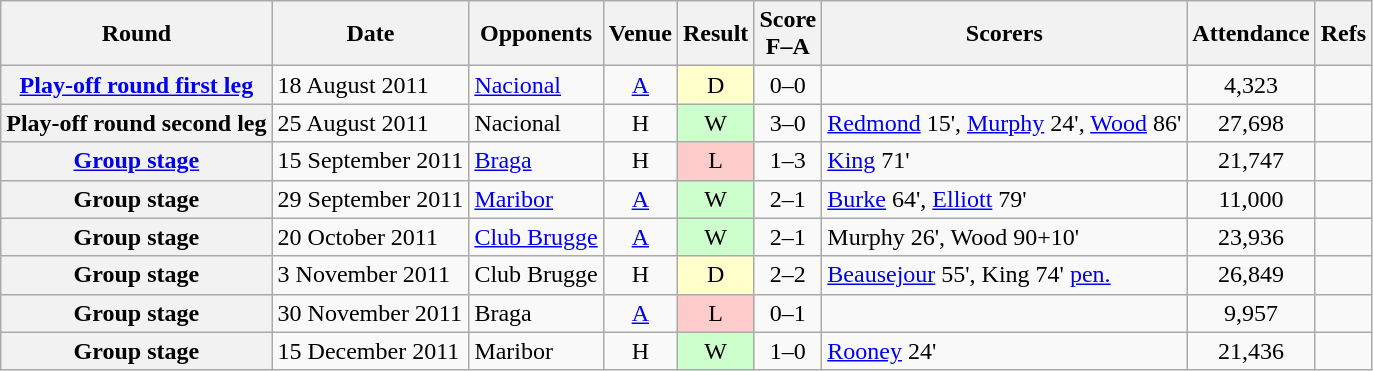<table class="wikitable plainrowheaders" style=text-align:center>
<tr>
<th scope=col>Round</th>
<th scope=col>Date</th>
<th scope=col>Opponents</th>
<th scope=col>Venue</th>
<th scope=col>Result</th>
<th scope=col>Score<br>F–A</th>
<th scope=col>Scorers</th>
<th scope=col>Attendance</th>
<th scope=col>Refs</th>
</tr>
<tr>
<th scope=row><a href='#'>Play-off round first leg</a></th>
<td style=text-align:left>18 August 2011</td>
<td style=text-align:left><a href='#'>Nacional</a></td>
<td><a href='#'>A</a></td>
<td style=background:#ffc>D</td>
<td>0–0</td>
<td></td>
<td>4,323</td>
<td></td>
</tr>
<tr>
<th scope=row>Play-off round second leg</th>
<td style=text-align:left>25 August 2011</td>
<td style=text-align:left>Nacional</td>
<td>H</td>
<td style=background:#cfc>W</td>
<td>3–0</td>
<td style=text-align:left><a href='#'>Redmond</a> 15', <a href='#'>Murphy</a> 24', <a href='#'>Wood</a> 86'</td>
<td>27,698</td>
<td></td>
</tr>
<tr>
<th scope=row><a href='#'>Group stage</a></th>
<td style=text-align:left>15 September 2011</td>
<td style=text-align:left><a href='#'>Braga</a></td>
<td>H</td>
<td style=background:#fcc>L</td>
<td>1–3</td>
<td style=text-align:left><a href='#'>King</a> 71'</td>
<td>21,747</td>
<td></td>
</tr>
<tr>
<th scope=row>Group stage</th>
<td style=text-align:left>29 September 2011</td>
<td style=text-align:left><a href='#'>Maribor</a></td>
<td><a href='#'>A</a></td>
<td style=background:#cfc>W</td>
<td>2–1</td>
<td style=text-align:left><a href='#'>Burke</a> 64', <a href='#'>Elliott</a> 79'</td>
<td>11,000</td>
<td></td>
</tr>
<tr>
<th scope=row>Group stage</th>
<td style=text-align:left>20 October 2011</td>
<td style=text-align:left><a href='#'>Club Brugge</a></td>
<td><a href='#'>A</a></td>
<td style=background:#cfc>W</td>
<td>2–1</td>
<td style=text-align:left>Murphy 26', Wood 90+10'</td>
<td>23,936</td>
<td></td>
</tr>
<tr>
<th scope=row>Group stage</th>
<td style=text-align:left>3 November 2011</td>
<td style=text-align:left>Club Brugge</td>
<td>H</td>
<td style=background:#ffc>D</td>
<td>2–2</td>
<td style=text-align:left><a href='#'>Beausejour</a> 55', King 74' <a href='#'>pen.</a></td>
<td>26,849</td>
<td></td>
</tr>
<tr>
<th scope=row>Group stage</th>
<td style=text-align:left>30 November 2011</td>
<td style=text-align:left>Braga</td>
<td><a href='#'>A</a></td>
<td style=background:#fcc>L</td>
<td>0–1</td>
<td></td>
<td>9,957</td>
<td></td>
</tr>
<tr>
<th scope=row>Group stage</th>
<td style=text-align:left>15 December 2011</td>
<td style=text-align:left>Maribor</td>
<td>H</td>
<td style=background:#cfc>W</td>
<td>1–0</td>
<td style=text-align:left><a href='#'>Rooney</a> 24'</td>
<td>21,436</td>
<td></td>
</tr>
</table>
